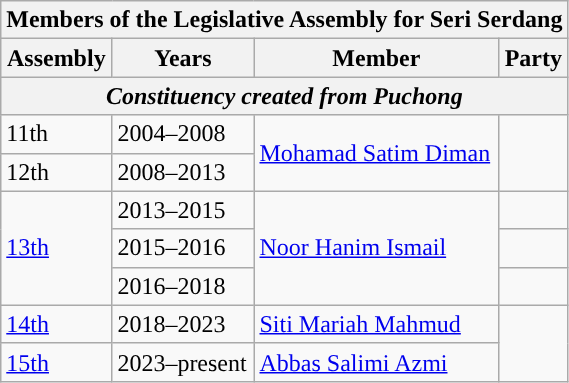<table class=wikitable>
<tr>
<th colspan=4>Members of the Legislative Assembly for Seri Serdang</th>
</tr>
<tr>
<th>Assembly</th>
<th>Years</th>
<th>Member</th>
<th>Party</th>
</tr>
<tr>
<th colspan=4 align=center><em>Constituency created from Puchong</em></th>
</tr>
<tr>
<td>11th</td>
<td>2004–2008</td>
<td rowspan=2><a href='#'>Mohamad Satim Diman</a></td>
<td rowspan=2></td>
</tr>
<tr>
<td>12th</td>
<td>2008–2013</td>
</tr>
<tr>
<td rowspan=3><a href='#'>13th</a></td>
<td>2013–2015</td>
<td rowspan=3><a href='#'>Noor Hanim Ismail</a></td>
<td></td>
</tr>
<tr>
<td>2015–2016</td>
<td></td>
</tr>
<tr>
<td>2016–2018</td>
<td></td>
</tr>
<tr>
<td><a href='#'>14th</a></td>
<td>2018–2023</td>
<td><a href='#'>Siti Mariah Mahmud</a></td>
<td rowspan=2></td>
</tr>
<tr>
<td><a href='#'>15th</a></td>
<td>2023–present</td>
<td><a href='#'>Abbas Salimi Azmi</a></td>
</tr>
</table>
